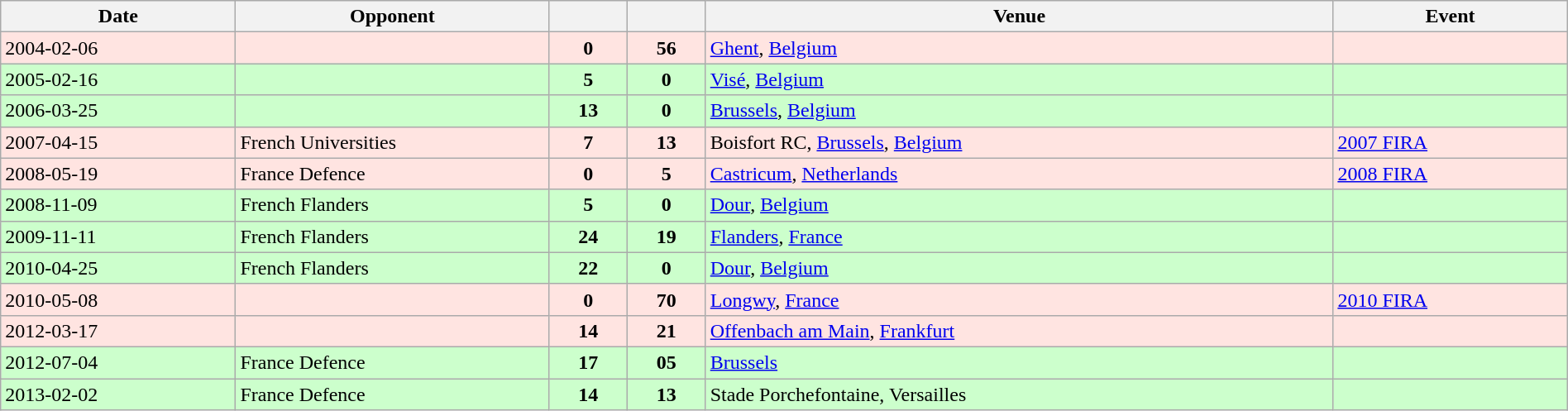<table class="wikitable sortable" style="width:100%">
<tr>
<th style="width:15%">Date</th>
<th style="width:20%">Opponent</th>
<th style="width:5%"></th>
<th style="width:5%"></th>
<th>Venue</th>
<th>Event</th>
</tr>
<tr bgcolor="FFE4E1">
<td>2004-02-06</td>
<td></td>
<td align="center"><strong>0</strong></td>
<td align="center"><strong>56</strong></td>
<td><a href='#'>Ghent</a>, <a href='#'>Belgium</a></td>
<td></td>
</tr>
<tr bgcolor="#ccffcc">
<td>2005-02-16</td>
<td></td>
<td align="center"><strong>5</strong></td>
<td align="center"><strong>0</strong></td>
<td><a href='#'>Visé</a>, <a href='#'>Belgium</a></td>
<td></td>
</tr>
<tr bgcolor="#ccffcc">
<td>2006-03-25</td>
<td></td>
<td align="center"><strong>13</strong></td>
<td align="center"><strong>0</strong></td>
<td><a href='#'>Brussels</a>, <a href='#'>Belgium</a></td>
<td></td>
</tr>
<tr bgcolor="FFE4E1">
<td>2007-04-15</td>
<td> French Universities</td>
<td align="center"><strong>7</strong></td>
<td align="center"><strong>13</strong></td>
<td>Boisfort RC, <a href='#'>Brussels</a>, <a href='#'>Belgium</a></td>
<td><a href='#'>2007 FIRA</a></td>
</tr>
<tr bgcolor="FFE4E1">
<td>2008-05-19</td>
<td> France Defence</td>
<td align="center"><strong>0</strong></td>
<td align="center"><strong>5</strong></td>
<td><a href='#'>Castricum</a>, <a href='#'>Netherlands</a></td>
<td><a href='#'>2008 FIRA</a></td>
</tr>
<tr bgcolor="#ccffcc">
<td>2008-11-09</td>
<td>French Flanders</td>
<td align="center"><strong>5</strong></td>
<td align="center"><strong>0</strong></td>
<td><a href='#'>Dour</a>, <a href='#'>Belgium</a></td>
<td></td>
</tr>
<tr bgcolor="#ccffcc">
<td>2009-11-11</td>
<td>French Flanders</td>
<td align="center"><strong>24</strong></td>
<td align="center"><strong>19</strong></td>
<td><a href='#'>Flanders</a>, <a href='#'>France</a></td>
<td></td>
</tr>
<tr bgcolor="#ccffcc">
<td>2010-04-25</td>
<td>French Flanders</td>
<td align="center"><strong>22</strong></td>
<td align="center"><strong>0</strong></td>
<td><a href='#'>Dour</a>, <a href='#'>Belgium</a></td>
<td></td>
</tr>
<tr bgcolor="FFE4E1">
<td>2010-05-08</td>
<td></td>
<td align="center"><strong>0</strong></td>
<td align="center"><strong>70</strong></td>
<td><a href='#'>Longwy</a>, <a href='#'>France</a></td>
<td><a href='#'>2010 FIRA</a></td>
</tr>
<tr bgcolor="FFE4E1">
<td>2012-03-17</td>
<td></td>
<td align="center"><strong>14</strong></td>
<td align="center"><strong>21</strong></td>
<td><a href='#'>Offenbach am Main</a>, <a href='#'>Frankfurt</a></td>
<td></td>
</tr>
<tr bgcolor="#ccffcc">
<td>2012-07-04</td>
<td> France Defence</td>
<td align="center"><strong>17</strong></td>
<td align="center"><strong>05</strong></td>
<td><a href='#'>Brussels</a></td>
<td></td>
</tr>
<tr bgcolor="#ccffcc">
<td>2013-02-02</td>
<td> France Defence</td>
<td align="center"><strong>14</strong></td>
<td align="center"><strong>13</strong></td>
<td>Stade Porchefontaine, Versailles</td>
<td></td>
</tr>
</table>
